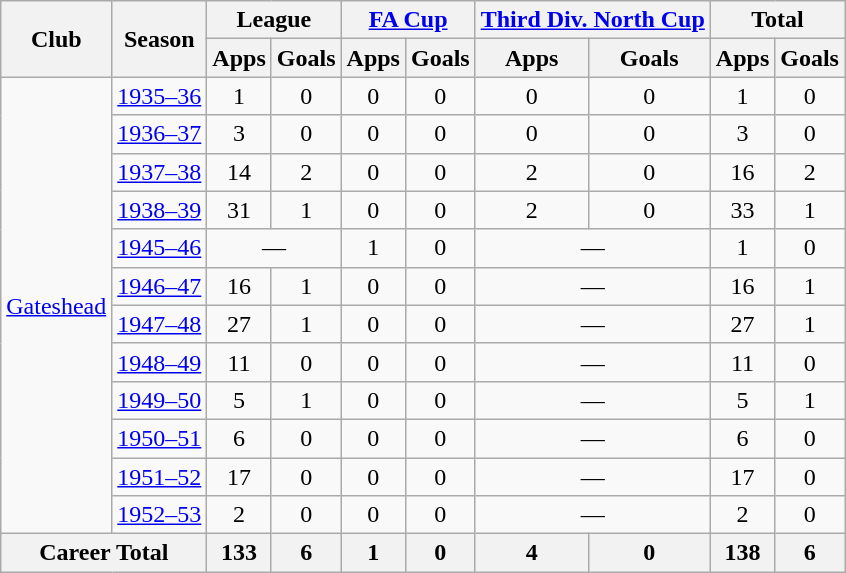<table class="wikitable" style="text-align: center;">
<tr>
<th rowspan="2">Club</th>
<th rowspan="2">Season</th>
<th colspan="2">League</th>
<th colspan="2"><a href='#'>FA Cup</a></th>
<th colspan="2"><a href='#'>Third Div. North Cup</a></th>
<th colspan="2">Total</th>
</tr>
<tr>
<th>Apps</th>
<th>Goals</th>
<th>Apps</th>
<th>Goals</th>
<th>Apps</th>
<th>Goals</th>
<th>Apps</th>
<th>Goals</th>
</tr>
<tr>
<td rowspan="12"><a href='#'>Gateshead</a></td>
<td><a href='#'>1935–36</a></td>
<td>1</td>
<td>0</td>
<td>0</td>
<td>0</td>
<td>0</td>
<td>0</td>
<td>1</td>
<td>0</td>
</tr>
<tr>
<td><a href='#'>1936–37</a></td>
<td>3</td>
<td>0</td>
<td>0</td>
<td>0</td>
<td>0</td>
<td>0</td>
<td>3</td>
<td>0</td>
</tr>
<tr>
<td><a href='#'>1937–38</a></td>
<td>14</td>
<td>2</td>
<td>0</td>
<td>0</td>
<td>2</td>
<td>0</td>
<td>16</td>
<td>2</td>
</tr>
<tr>
<td><a href='#'>1938–39</a></td>
<td>31</td>
<td>1</td>
<td>0</td>
<td>0</td>
<td>2</td>
<td>0</td>
<td>33</td>
<td>1</td>
</tr>
<tr>
<td><a href='#'>1945–46</a></td>
<td colspan=2>—</td>
<td>1</td>
<td>0</td>
<td colspan=2>—</td>
<td>1</td>
<td>0</td>
</tr>
<tr>
<td><a href='#'>1946–47</a></td>
<td>16</td>
<td>1</td>
<td>0</td>
<td>0</td>
<td colspan=2>—</td>
<td>16</td>
<td>1</td>
</tr>
<tr>
<td><a href='#'>1947–48</a></td>
<td>27</td>
<td>1</td>
<td>0</td>
<td>0</td>
<td colspan=2>—</td>
<td>27</td>
<td>1</td>
</tr>
<tr>
<td><a href='#'>1948–49</a></td>
<td>11</td>
<td>0</td>
<td>0</td>
<td>0</td>
<td colspan=2>—</td>
<td>11</td>
<td>0</td>
</tr>
<tr>
<td><a href='#'>1949–50</a></td>
<td>5</td>
<td>1</td>
<td>0</td>
<td>0</td>
<td colspan=2>—</td>
<td>5</td>
<td>1</td>
</tr>
<tr>
<td><a href='#'>1950–51</a></td>
<td>6</td>
<td>0</td>
<td>0</td>
<td>0</td>
<td colspan=2>—</td>
<td>6</td>
<td>0</td>
</tr>
<tr>
<td><a href='#'>1951–52</a></td>
<td>17</td>
<td>0</td>
<td>0</td>
<td>0</td>
<td colspan=2>—</td>
<td>17</td>
<td>0</td>
</tr>
<tr>
<td><a href='#'>1952–53</a></td>
<td>2</td>
<td>0</td>
<td>0</td>
<td>0</td>
<td colspan=2>—</td>
<td>2</td>
<td>0</td>
</tr>
<tr>
<th colspan="2">Career Total</th>
<th>133</th>
<th>6</th>
<th>1</th>
<th>0</th>
<th>4</th>
<th>0</th>
<th>138</th>
<th>6</th>
</tr>
</table>
